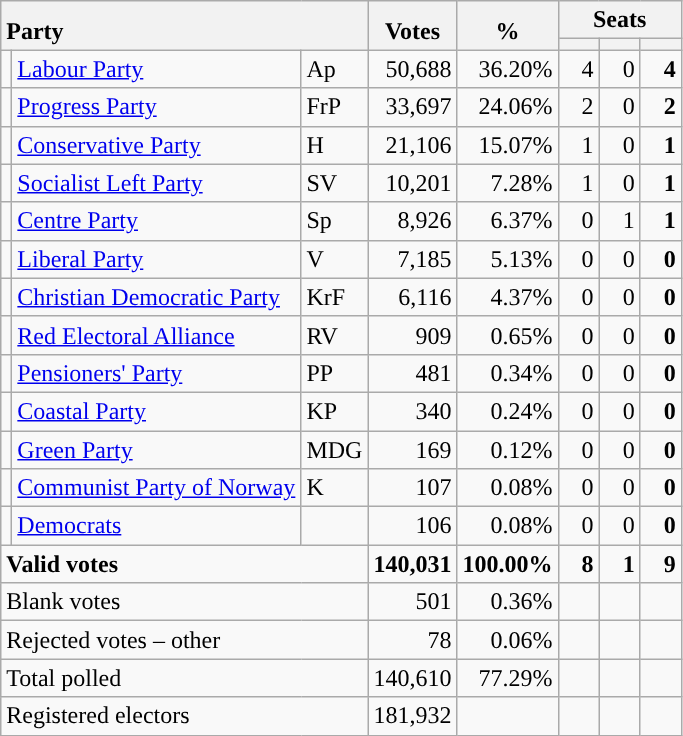<table class="wikitable" border="1" style="text-align:right;">
<tr>
<th style="text-align:left;" valign=bottom rowspan=2 colspan=3>Party</th>
<th align=center valign=bottom rowspan=2 width="50">Votes</th>
<th align=center valign=bottom rowspan=2 width="50">%</th>
<th colspan=3>Seats</th>
</tr>
<tr>
<th align=center valign=bottom width="20"><small></small></th>
<th align=center valign=bottom width="20"><small><a href='#'></a></small></th>
<th align=center valign=bottom width="20"><small></small></th>
</tr>
<tr>
<td style="color:inherit;background:"></td>
<td align=left><a href='#'>Labour Party</a></td>
<td align=left>Ap</td>
<td>50,688</td>
<td>36.20%</td>
<td>4</td>
<td>0</td>
<td><strong>4</strong></td>
</tr>
<tr>
<td style="color:inherit;background:"></td>
<td align=left><a href='#'>Progress Party</a></td>
<td align=left>FrP</td>
<td>33,697</td>
<td>24.06%</td>
<td>2</td>
<td>0</td>
<td><strong>2</strong></td>
</tr>
<tr>
<td style="color:inherit;background:"></td>
<td align=left><a href='#'>Conservative Party</a></td>
<td align=left>H</td>
<td>21,106</td>
<td>15.07%</td>
<td>1</td>
<td>0</td>
<td><strong>1</strong></td>
</tr>
<tr>
<td style="color:inherit;background:"></td>
<td align=left><a href='#'>Socialist Left Party</a></td>
<td align=left>SV</td>
<td>10,201</td>
<td>7.28%</td>
<td>1</td>
<td>0</td>
<td><strong>1</strong></td>
</tr>
<tr>
<td style="color:inherit;background:"></td>
<td align=left><a href='#'>Centre Party</a></td>
<td align=left>Sp</td>
<td>8,926</td>
<td>6.37%</td>
<td>0</td>
<td>1</td>
<td><strong>1</strong></td>
</tr>
<tr>
<td style="color:inherit;background:"></td>
<td align=left><a href='#'>Liberal Party</a></td>
<td align=left>V</td>
<td>7,185</td>
<td>5.13%</td>
<td>0</td>
<td>0</td>
<td><strong>0</strong></td>
</tr>
<tr>
<td style="color:inherit;background:"></td>
<td align=left><a href='#'>Christian Democratic Party</a></td>
<td align=left>KrF</td>
<td>6,116</td>
<td>4.37%</td>
<td>0</td>
<td>0</td>
<td><strong>0</strong></td>
</tr>
<tr>
<td style="color:inherit;background:"></td>
<td align=left><a href='#'>Red Electoral Alliance</a></td>
<td align=left>RV</td>
<td>909</td>
<td>0.65%</td>
<td>0</td>
<td>0</td>
<td><strong>0</strong></td>
</tr>
<tr>
<td style="color:inherit;background:"></td>
<td align=left><a href='#'>Pensioners' Party</a></td>
<td align=left>PP</td>
<td>481</td>
<td>0.34%</td>
<td>0</td>
<td>0</td>
<td><strong>0</strong></td>
</tr>
<tr>
<td style="color:inherit;background:"></td>
<td align=left><a href='#'>Coastal Party</a></td>
<td align=left>KP</td>
<td>340</td>
<td>0.24%</td>
<td>0</td>
<td>0</td>
<td><strong>0</strong></td>
</tr>
<tr>
<td style="color:inherit;background:"></td>
<td align=left><a href='#'>Green Party</a></td>
<td align=left>MDG</td>
<td>169</td>
<td>0.12%</td>
<td>0</td>
<td>0</td>
<td><strong>0</strong></td>
</tr>
<tr>
<td style="color:inherit;background:"></td>
<td align=left><a href='#'>Communist Party of Norway</a></td>
<td align=left>K</td>
<td>107</td>
<td>0.08%</td>
<td>0</td>
<td>0</td>
<td><strong>0</strong></td>
</tr>
<tr>
<td style="color:inherit;background:"></td>
<td align=left><a href='#'>Democrats</a></td>
<td align=left></td>
<td>106</td>
<td>0.08%</td>
<td>0</td>
<td>0</td>
<td><strong>0</strong></td>
</tr>
<tr style="font-weight:bold">
<td align=left colspan=3>Valid votes</td>
<td>140,031</td>
<td>100.00%</td>
<td>8</td>
<td>1</td>
<td>9</td>
</tr>
<tr>
<td align=left colspan=3>Blank votes</td>
<td>501</td>
<td>0.36%</td>
<td></td>
<td></td>
<td></td>
</tr>
<tr>
<td align=left colspan=3>Rejected votes – other</td>
<td>78</td>
<td>0.06%</td>
<td></td>
<td></td>
<td></td>
</tr>
<tr>
<td align=left colspan=3>Total polled</td>
<td>140,610</td>
<td>77.29%</td>
<td></td>
<td></td>
<td></td>
</tr>
<tr>
<td align=left colspan=3>Registered electors</td>
<td>181,932</td>
<td></td>
<td></td>
<td></td>
<td></td>
</tr>
</table>
